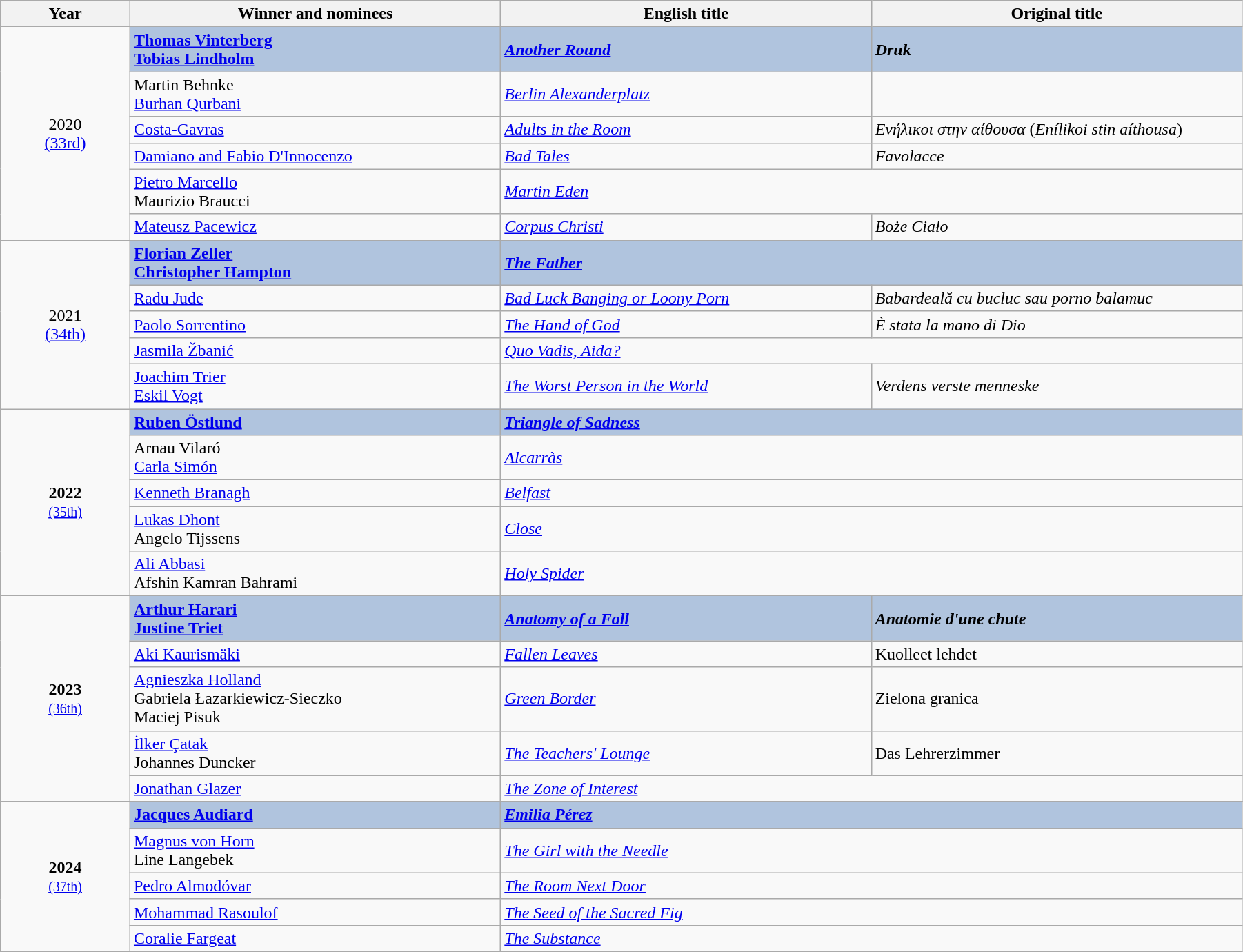<table class="wikitable" width="95%" cellpadding="5">
<tr>
<th width="100"><strong>Year</strong></th>
<th width="300"><strong>Winner and nominees</strong></th>
<th width="300"><strong>English title</strong></th>
<th width="300"><strong>Original title</strong></th>
</tr>
<tr>
<td rowspan="6" style="text-align:center;">2020<br><a href='#'>(33rd)</a><br></td>
<td style="background:#B0C4DE;"><strong><a href='#'>Thomas Vinterberg</a><br> <a href='#'>Tobias Lindholm</a></strong></td>
<td style="background:#B0C4DE;"><strong><em><a href='#'>Another Round</a></em></strong></td>
<td style="background:#B0C4DE;"><strong><em>Druk</em></strong></td>
</tr>
<tr>
<td>Martin Behnke<br> <a href='#'>Burhan Qurbani</a></td>
<td><em><a href='#'>Berlin Alexanderplatz</a></em></td>
<td></td>
</tr>
<tr>
<td><a href='#'>Costa-Gavras</a></td>
<td><em><a href='#'>Adults in the Room</a></em></td>
<td><em>Ενήλικοι στην αίθουσα</em> (<em>Enílikoi stin aíthousa</em>)</td>
</tr>
<tr>
<td><a href='#'>Damiano and Fabio D'Innocenzo</a></td>
<td><em><a href='#'>Bad Tales</a></em></td>
<td><em>Favolacce</em></td>
</tr>
<tr>
<td><a href='#'>Pietro Marcello</a> <br> Maurizio Braucci</td>
<td colspan="2"><em><a href='#'>Martin Eden</a></em></td>
</tr>
<tr>
<td><a href='#'>Mateusz Pacewicz</a></td>
<td><em><a href='#'>Corpus Christi</a></em></td>
<td><em>Boże Ciało</em></td>
</tr>
<tr>
<td rowspan="5" style="text-align:center;">2021<br><a href='#'>(34th)</a><br></td>
<td style="background:#B0C4DE;"><strong> <a href='#'>Florian Zeller</a><br> <a href='#'>Christopher Hampton</a></strong></td>
<td colspan="2" style="background:#B0C4DE;"><strong><em><a href='#'>The Father</a></em></strong></td>
</tr>
<tr>
<td><a href='#'>Radu Jude</a></td>
<td><em><a href='#'>Bad Luck Banging or Loony Porn</a></em></td>
<td><em>Babardeală cu bucluc sau porno balamuc</em></td>
</tr>
<tr>
<td><a href='#'>Paolo Sorrentino</a></td>
<td><em><a href='#'>The Hand of God</a></em></td>
<td><em>È stata la mano di Dio</em></td>
</tr>
<tr>
<td><a href='#'>Jasmila Žbanić</a></td>
<td colspan="2"><em><a href='#'>Quo Vadis, Aida?</a></em></td>
</tr>
<tr>
<td><a href='#'>Joachim Trier</a><br> <a href='#'>Eskil Vogt</a></td>
<td><em><a href='#'>The Worst Person in the World</a></em></td>
<td><em>Verdens verste menneske</em></td>
</tr>
<tr>
<td rowspan="5" align="center"><strong>2022</strong><br><small><a href='#'>(35th)</a></small><br></td>
<td style="background:#B0C4DE;"><strong><a href='#'>Ruben Östlund</a></strong></td>
<td colspan="2" style="background:#B0C4DE;"><strong><em><a href='#'>Triangle of Sadness</a></em></strong></td>
</tr>
<tr>
<td>Arnau Vilaró<br> <a href='#'>Carla Simón</a></td>
<td colspan="2"><em><a href='#'>Alcarràs</a></em></td>
</tr>
<tr>
<td><a href='#'>Kenneth Branagh</a></td>
<td colspan="2"><em><a href='#'>Belfast</a></em></td>
</tr>
<tr>
<td><a href='#'>Lukas Dhont</a><br> Angelo Tijssens</td>
<td colspan="2"><em><a href='#'>Close</a></em></td>
</tr>
<tr>
<td><a href='#'>Ali Abbasi</a><br> Afshin Kamran Bahrami</td>
<td colspan="2"><em><a href='#'>Holy Spider</a></em></td>
</tr>
<tr>
<td rowspan="5" align="center"><strong>2023</strong><br><small><a href='#'>(36th)</a></small><br></td>
<td style="background:#B0C4DE;"><strong> <a href='#'>Arthur Harari</a><br> <a href='#'>Justine Triet</a></strong></td>
<td style="background:#B0C4DE;"><strong><em><a href='#'>Anatomy of a Fall</a></em></strong></td>
<td style="background:#B0C4DE;"><strong><em>Anatomie d'une chute</em></strong></td>
</tr>
<tr>
<td><a href='#'>Aki Kaurismäki</a></td>
<td><em><a href='#'>Fallen Leaves</a></em></td>
<td>Kuolleet lehdet</td>
</tr>
<tr>
<td><a href='#'>Agnieszka Holland</a><br> Gabriela Łazarkiewicz-Sieczko<br> Maciej Pisuk</td>
<td><em><a href='#'>Green Border</a></em></td>
<td>Zielona granica</td>
</tr>
<tr>
<td><a href='#'>İlker Çatak</a><br> Johannes Duncker</td>
<td><em><a href='#'>The Teachers' Lounge</a></em></td>
<td>Das Lehrerzimmer</td>
</tr>
<tr>
<td><a href='#'>Jonathan Glazer</a></td>
<td colspan="2"><em><a href='#'>The Zone of Interest</a></em></td>
</tr>
<tr>
</tr>
<tr>
<td rowspan="5" align="center"><strong>2024</strong><br><small><a href='#'>(37th)</a></small><br></td>
<td style="background:#B0C4DE;"><strong><a href='#'>Jacques Audiard</a></strong></td>
<td colspan=2 style="background:#B0C4DE;"><strong><em><a href='#'>Emilia Pérez</a></em></strong></td>
</tr>
<tr>
<td><a href='#'>Magnus von Horn</a><br> Line Langebek</td>
<td colspan=2><em><a href='#'>The Girl with the Needle</a></em></td>
</tr>
<tr>
<td><a href='#'>Pedro Almodóvar</a></td>
<td colspan=2><em><a href='#'>The Room Next Door</a></em></td>
</tr>
<tr>
<td><a href='#'>Mohammad Rasoulof</a></td>
<td colspan=2><em><a href='#'>The Seed of the Sacred Fig</a></em></td>
</tr>
<tr>
<td><a href='#'>Coralie Fargeat</a></td>
<td colspan=2><em><a href='#'>The Substance</a></em></td>
</tr>
</table>
